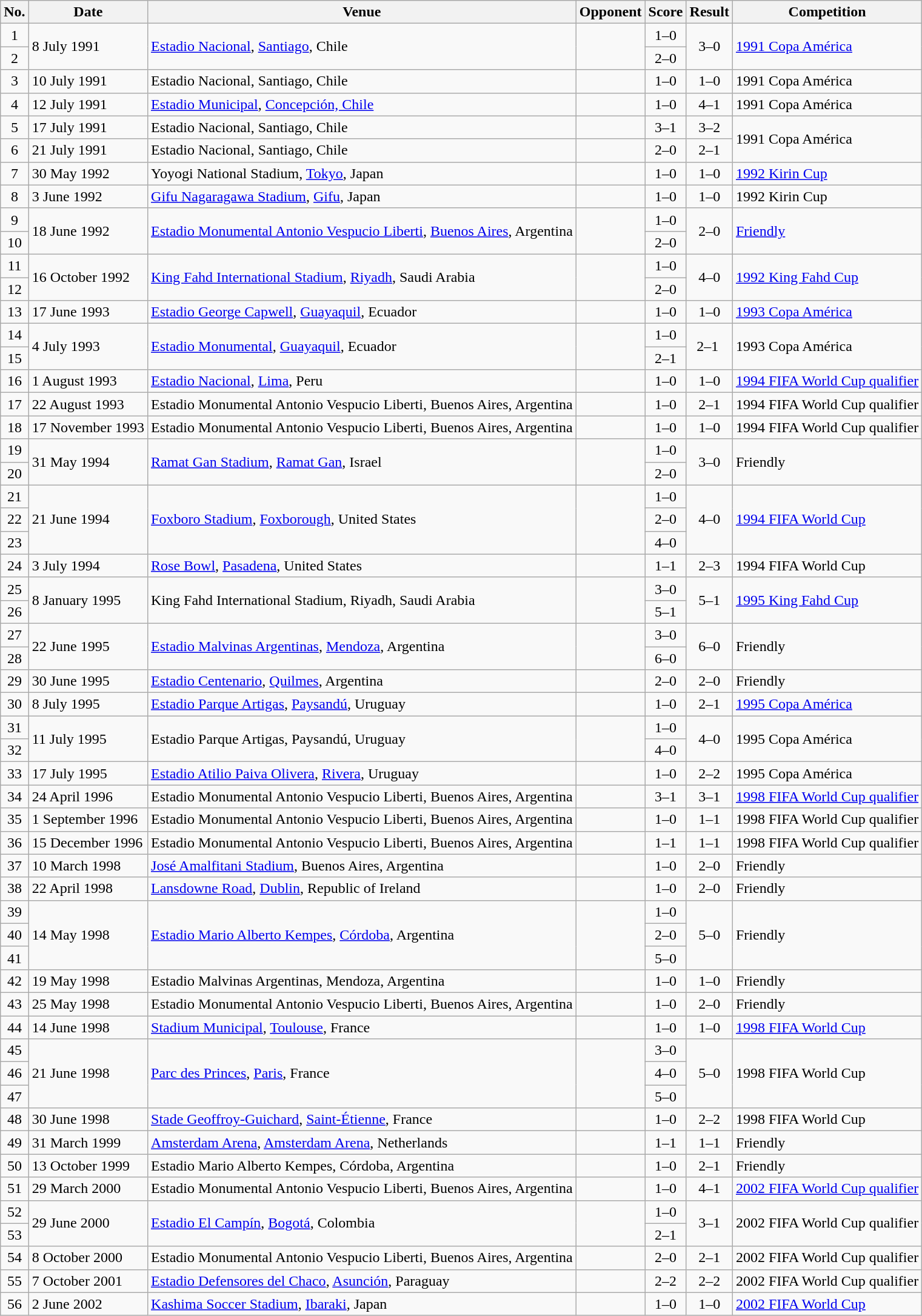<table class="wikitable sortable">
<tr>
<th scope="col">No.</th>
<th scope="col">Date</th>
<th scope="col">Venue</th>
<th scope="col">Opponent</th>
<th scope="col">Score</th>
<th scope="col">Result</th>
<th scope="col">Competition</th>
</tr>
<tr>
<td align="center">1</td>
<td rowspan="2">8 July 1991</td>
<td rowspan="2"><a href='#'>Estadio Nacional</a>, <a href='#'>Santiago</a>, Chile</td>
<td rowspan="2"></td>
<td align="center">1–0</td>
<td rowspan="2" align="center">3–0</td>
<td rowspan="2"><a href='#'>1991 Copa América</a></td>
</tr>
<tr>
<td align="center">2</td>
<td align="center">2–0</td>
</tr>
<tr>
<td align="center">3</td>
<td>10 July 1991</td>
<td>Estadio Nacional, Santiago, Chile</td>
<td></td>
<td align="center">1–0</td>
<td align="center">1–0</td>
<td>1991 Copa América</td>
</tr>
<tr>
<td align="center">4</td>
<td>12 July 1991</td>
<td><a href='#'>Estadio Municipal</a>, <a href='#'>Concepción, Chile</a></td>
<td></td>
<td align="center">1–0</td>
<td align="center">4–1</td>
<td>1991 Copa América</td>
</tr>
<tr>
<td align="center">5</td>
<td>17 July 1991</td>
<td>Estadio Nacional, Santiago, Chile</td>
<td></td>
<td align="center">3–1</td>
<td align="center">3–2</td>
<td rowspan="2">1991 Copa América</td>
</tr>
<tr>
<td align="center">6</td>
<td>21 July 1991</td>
<td>Estadio Nacional, Santiago, Chile</td>
<td></td>
<td align="center">2–0</td>
<td align="center">2–1</td>
</tr>
<tr>
<td align="center">7</td>
<td>30 May 1992</td>
<td>Yoyogi National Stadium, <a href='#'>Tokyo</a>, Japan</td>
<td></td>
<td align="center">1–0</td>
<td align="center">1–0</td>
<td><a href='#'>1992 Kirin Cup</a></td>
</tr>
<tr>
<td align="center">8</td>
<td>3 June 1992</td>
<td><a href='#'>Gifu Nagaragawa Stadium</a>, <a href='#'>Gifu</a>, Japan</td>
<td></td>
<td align="center">1–0</td>
<td align="center">1–0</td>
<td>1992 Kirin Cup</td>
</tr>
<tr>
<td align="center">9</td>
<td rowspan="2">18 June 1992</td>
<td rowspan="2"><a href='#'>Estadio Monumental Antonio Vespucio Liberti</a>, <a href='#'>Buenos Aires</a>, Argentina</td>
<td rowspan="2"></td>
<td align="center">1–0</td>
<td rowspan="2" align="center">2–0</td>
<td rowspan="2"><a href='#'>Friendly</a></td>
</tr>
<tr>
<td align="center">10</td>
<td align="center">2–0</td>
</tr>
<tr>
<td align="center">11</td>
<td rowspan="2">16 October 1992</td>
<td rowspan="2"><a href='#'>King Fahd International Stadium</a>, <a href='#'>Riyadh</a>, Saudi Arabia</td>
<td rowspan="2"></td>
<td align="center">1–0</td>
<td rowspan="2" align="center">4–0</td>
<td rowspan="2"><a href='#'>1992 King Fahd Cup</a></td>
</tr>
<tr>
<td align="center">12</td>
<td align="center">2–0</td>
</tr>
<tr>
<td align="center">13</td>
<td>17 June 1993</td>
<td><a href='#'>Estadio George Capwell</a>, <a href='#'>Guayaquil</a>, Ecuador</td>
<td></td>
<td align="center">1–0</td>
<td align="center">1–0</td>
<td><a href='#'>1993 Copa América</a></td>
</tr>
<tr>
<td align="center">14</td>
<td rowspan="2">4 July 1993</td>
<td rowspan="2"><a href='#'>Estadio Monumental</a>, <a href='#'>Guayaquil</a>, Ecuador</td>
<td rowspan="2"></td>
<td align="center">1–0</td>
<td rowspan="2" align="center">2–1 </td>
<td rowspan="2">1993 Copa América</td>
</tr>
<tr>
<td align="center">15</td>
<td align="center">2–1</td>
</tr>
<tr>
<td align="center">16</td>
<td>1 August 1993</td>
<td><a href='#'>Estadio Nacional</a>, <a href='#'>Lima</a>, Peru</td>
<td></td>
<td align="center">1–0</td>
<td align="center">1–0</td>
<td><a href='#'>1994 FIFA World Cup qualifier</a></td>
</tr>
<tr>
<td align="center">17</td>
<td>22 August 1993</td>
<td>Estadio Monumental Antonio Vespucio Liberti, Buenos Aires, Argentina</td>
<td></td>
<td align="center">1–0</td>
<td align="center">2–1</td>
<td>1994 FIFA World Cup qualifier</td>
</tr>
<tr>
<td align="center">18</td>
<td>17 November 1993</td>
<td>Estadio Monumental Antonio Vespucio Liberti, Buenos Aires, Argentina</td>
<td></td>
<td align="center">1–0</td>
<td align="center">1–0</td>
<td>1994 FIFA World Cup qualifier</td>
</tr>
<tr>
<td align="center">19</td>
<td rowspan="2">31 May 1994</td>
<td rowspan="2"><a href='#'>Ramat Gan Stadium</a>, <a href='#'>Ramat Gan</a>, Israel</td>
<td rowspan="2"></td>
<td align="center">1–0</td>
<td rowspan="2" align="center">3–0</td>
<td rowspan="2">Friendly</td>
</tr>
<tr>
<td align="center">20</td>
<td align="center">2–0</td>
</tr>
<tr>
<td align="center">21</td>
<td rowspan="3">21 June 1994</td>
<td rowspan="3"><a href='#'>Foxboro Stadium</a>, <a href='#'>Foxborough</a>, United States</td>
<td rowspan="3"></td>
<td align="center">1–0</td>
<td rowspan="3" align="center">4–0</td>
<td rowspan="3"><a href='#'>1994 FIFA World Cup</a></td>
</tr>
<tr>
<td align="center">22</td>
<td align="center">2–0</td>
</tr>
<tr>
<td align="center">23</td>
<td align="center">4–0</td>
</tr>
<tr>
<td align="center">24</td>
<td>3 July 1994</td>
<td><a href='#'>Rose Bowl</a>, <a href='#'>Pasadena</a>, United States</td>
<td></td>
<td align="center">1–1</td>
<td align="center">2–3</td>
<td>1994 FIFA World Cup</td>
</tr>
<tr>
<td align="center">25</td>
<td rowspan="2">8 January 1995</td>
<td rowspan="2">King Fahd International Stadium, Riyadh, Saudi Arabia</td>
<td rowspan="2"></td>
<td align="center">3–0</td>
<td rowspan="2" align="center">5–1</td>
<td rowspan="2"><a href='#'>1995 King Fahd Cup</a></td>
</tr>
<tr>
<td align="center">26</td>
<td align="center">5–1</td>
</tr>
<tr>
<td align="center">27</td>
<td rowspan="2">22 June 1995</td>
<td rowspan="2"><a href='#'>Estadio Malvinas Argentinas</a>, <a href='#'>Mendoza</a>, Argentina</td>
<td rowspan="2"></td>
<td align="center">3–0</td>
<td rowspan="2" align="center">6–0</td>
<td rowspan="2">Friendly</td>
</tr>
<tr>
<td align="center">28</td>
<td align="center">6–0</td>
</tr>
<tr>
<td align="center">29</td>
<td>30 June 1995</td>
<td><a href='#'>Estadio Centenario</a>, <a href='#'>Quilmes</a>, Argentina</td>
<td></td>
<td align="center">2–0</td>
<td align="center">2–0</td>
<td>Friendly</td>
</tr>
<tr>
<td align="center">30</td>
<td>8 July 1995</td>
<td><a href='#'>Estadio Parque Artigas</a>, <a href='#'>Paysandú</a>, Uruguay</td>
<td></td>
<td align="center">1–0</td>
<td align="center">2–1</td>
<td><a href='#'>1995 Copa América</a></td>
</tr>
<tr>
<td align="center">31</td>
<td rowspan="2">11 July 1995</td>
<td rowspan="2">Estadio Parque Artigas, Paysandú, Uruguay</td>
<td rowspan="2"></td>
<td align="center">1–0</td>
<td rowspan="2" align="center">4–0</td>
<td rowspan="2">1995 Copa América</td>
</tr>
<tr>
<td align="center">32</td>
<td align="center">4–0</td>
</tr>
<tr>
<td align="center">33</td>
<td>17 July 1995</td>
<td><a href='#'>Estadio Atilio Paiva Olivera</a>, <a href='#'>Rivera</a>, Uruguay</td>
<td></td>
<td align="center">1–0</td>
<td align="center">2–2</td>
<td>1995 Copa América</td>
</tr>
<tr>
<td align="center">34</td>
<td>24 April 1996</td>
<td>Estadio Monumental Antonio Vespucio Liberti, Buenos Aires, Argentina</td>
<td></td>
<td align="center">3–1</td>
<td align="center">3–1</td>
<td><a href='#'>1998 FIFA World Cup qualifier</a></td>
</tr>
<tr>
<td align="center">35</td>
<td>1 September 1996</td>
<td>Estadio Monumental Antonio Vespucio Liberti, Buenos Aires, Argentina</td>
<td></td>
<td align="center">1–0</td>
<td align="center">1–1</td>
<td>1998 FIFA World Cup qualifier</td>
</tr>
<tr>
<td align="center">36</td>
<td>15 December 1996</td>
<td>Estadio Monumental Antonio Vespucio Liberti, Buenos Aires, Argentina</td>
<td></td>
<td align="center">1–1</td>
<td align="center">1–1</td>
<td>1998 FIFA World Cup qualifier</td>
</tr>
<tr>
<td align="center">37</td>
<td>10 March 1998</td>
<td><a href='#'>José Amalfitani Stadium</a>, Buenos Aires, Argentina</td>
<td></td>
<td align="center">1–0</td>
<td align="center">2–0</td>
<td>Friendly</td>
</tr>
<tr>
<td align="center">38</td>
<td>22 April 1998</td>
<td><a href='#'>Lansdowne Road</a>, <a href='#'>Dublin</a>, Republic of Ireland</td>
<td></td>
<td align="center">1–0</td>
<td align="center">2–0</td>
<td>Friendly</td>
</tr>
<tr>
<td align="center">39</td>
<td rowspan="3">14 May 1998</td>
<td rowspan="3"><a href='#'>Estadio Mario Alberto Kempes</a>, <a href='#'>Córdoba</a>, Argentina</td>
<td rowspan="3"></td>
<td align="center">1–0</td>
<td rowspan="3" align="center">5–0</td>
<td rowspan="3">Friendly</td>
</tr>
<tr>
<td align="center">40</td>
<td align="center">2–0</td>
</tr>
<tr>
<td align="center">41</td>
<td align="center">5–0</td>
</tr>
<tr>
<td align="center">42</td>
<td>19 May 1998</td>
<td>Estadio Malvinas Argentinas, Mendoza, Argentina</td>
<td></td>
<td align="center">1–0</td>
<td align="center">1–0</td>
<td>Friendly</td>
</tr>
<tr>
<td align="center">43</td>
<td>25 May 1998</td>
<td>Estadio Monumental Antonio Vespucio Liberti, Buenos Aires, Argentina</td>
<td></td>
<td align="center">1–0</td>
<td align="center">2–0</td>
<td>Friendly</td>
</tr>
<tr>
<td align="center">44</td>
<td>14 June 1998</td>
<td><a href='#'>Stadium Municipal</a>, <a href='#'>Toulouse</a>, France</td>
<td></td>
<td align="center">1–0</td>
<td align="center">1–0</td>
<td><a href='#'>1998 FIFA World Cup</a></td>
</tr>
<tr>
<td align="center">45</td>
<td rowspan="3">21 June 1998</td>
<td rowspan="3"><a href='#'>Parc des Princes</a>, <a href='#'>Paris</a>, France</td>
<td rowspan="3"></td>
<td align="center">3–0</td>
<td rowspan="3" align="center">5–0</td>
<td rowspan="3">1998 FIFA World Cup</td>
</tr>
<tr>
<td align="center">46</td>
<td align="center">4–0</td>
</tr>
<tr>
<td align="center">47</td>
<td align="center">5–0</td>
</tr>
<tr>
<td align="center">48</td>
<td>30 June 1998</td>
<td><a href='#'>Stade Geoffroy-Guichard</a>, <a href='#'>Saint-Étienne</a>, France</td>
<td></td>
<td align="center">1–0</td>
<td align="center">2–2</td>
<td>1998 FIFA World Cup</td>
</tr>
<tr>
<td align="center">49</td>
<td>31 March 1999</td>
<td><a href='#'>Amsterdam Arena</a>, <a href='#'>Amsterdam Arena</a>, Netherlands</td>
<td></td>
<td align="center">1–1</td>
<td align="center">1–1</td>
<td>Friendly</td>
</tr>
<tr>
<td align="center">50</td>
<td>13 October 1999</td>
<td>Estadio Mario Alberto Kempes, Córdoba, Argentina</td>
<td></td>
<td align="center">1–0</td>
<td align="center">2–1</td>
<td>Friendly</td>
</tr>
<tr>
<td align="center">51</td>
<td>29 March 2000</td>
<td>Estadio Monumental Antonio Vespucio Liberti, Buenos Aires, Argentina</td>
<td></td>
<td align="center">1–0</td>
<td align="center">4–1</td>
<td><a href='#'>2002 FIFA World Cup qualifier</a></td>
</tr>
<tr>
<td align="center">52</td>
<td rowspan="2">29 June 2000</td>
<td rowspan="2"><a href='#'>Estadio El Campín</a>, <a href='#'>Bogotá</a>, Colombia</td>
<td rowspan="2"></td>
<td align="center">1–0</td>
<td rowspan="2" align="center">3–1</td>
<td rowspan="2">2002 FIFA World Cup qualifier</td>
</tr>
<tr>
<td align="center">53</td>
<td align="center">2–1</td>
</tr>
<tr>
<td align="center">54</td>
<td>8 October 2000</td>
<td>Estadio Monumental Antonio Vespucio Liberti, Buenos Aires, Argentina</td>
<td></td>
<td align="center">2–0</td>
<td align="center">2–1</td>
<td>2002 FIFA World Cup qualifier</td>
</tr>
<tr>
<td align="center">55</td>
<td>7 October 2001</td>
<td><a href='#'>Estadio Defensores del Chaco</a>, <a href='#'>Asunción</a>, Paraguay</td>
<td></td>
<td align="center">2–2</td>
<td align="center">2–2</td>
<td>2002 FIFA World Cup qualifier</td>
</tr>
<tr>
<td align="center">56</td>
<td>2 June 2002</td>
<td><a href='#'>Kashima Soccer Stadium</a>, <a href='#'>Ibaraki</a>, Japan</td>
<td></td>
<td align="center">1–0</td>
<td align="center">1–0</td>
<td><a href='#'>2002 FIFA World Cup</a></td>
</tr>
</table>
